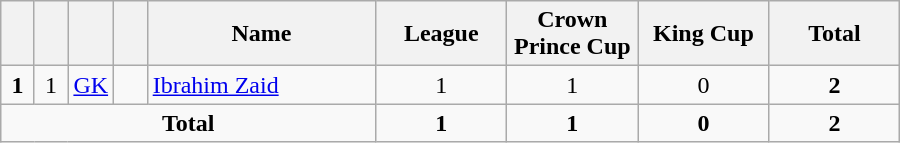<table class="wikitable" style="text-align:center">
<tr>
<th width=15></th>
<th width=15></th>
<th width=15></th>
<th width=15></th>
<th width=145>Name</th>
<th width=80>League</th>
<th width=80>Crown Prince Cup</th>
<th width=80>King Cup</th>
<th width=80>Total</th>
</tr>
<tr>
<td><strong>1</strong></td>
<td>1</td>
<td><a href='#'>GK</a></td>
<td></td>
<td align=left><a href='#'>Ibrahim Zaid</a></td>
<td>1</td>
<td>1</td>
<td>0</td>
<td><strong>2</strong></td>
</tr>
<tr>
<td colspan=5><strong>Total</strong></td>
<td><strong>1</strong></td>
<td><strong>1</strong></td>
<td><strong>0</strong></td>
<td><strong>2</strong></td>
</tr>
</table>
